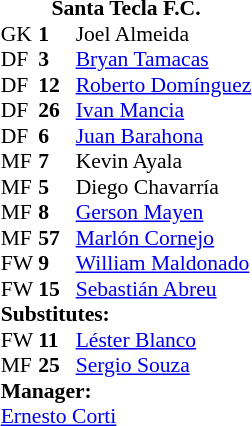<table style="font-size: 90%" cellspacing="0" cellpadding="0" align=center>
<tr>
<td colspan="5" style="padding-top: 0.6em; text-align:center"><strong>Santa Tecla F.C.</strong></td>
</tr>
<tr>
<th width="25"></th>
<th width="25"></th>
</tr>
<tr>
<td>GK</td>
<td><strong>1</strong></td>
<td> Joel Almeida</td>
</tr>
<tr>
<td>DF</td>
<td><strong>3</strong></td>
<td> <a href='#'>Bryan Tamacas</a></td>
</tr>
<tr>
<td>DF</td>
<td><strong>12</strong></td>
<td> <a href='#'>Roberto Domínguez</a></td>
</tr>
<tr>
<td>DF</td>
<td><strong>26</strong></td>
<td> <a href='#'>Ivan Mancia</a></td>
</tr>
<tr>
<td>DF</td>
<td><strong>6</strong></td>
<td> <a href='#'>Juan Barahona</a></td>
<td></td>
</tr>
<tr>
<td>MF</td>
<td><strong>7</strong></td>
<td> Kevin Ayala</td>
</tr>
<tr>
<td>MF</td>
<td><strong>5</strong></td>
<td> Diego Chavarría</td>
<td></td>
</tr>
<tr>
<td>MF</td>
<td><strong>8</strong></td>
<td> <a href='#'>Gerson Mayen</a></td>
<td> </td>
</tr>
<tr>
<td>MF</td>
<td><strong>57</strong></td>
<td> <a href='#'>Marlón Cornejo</a></td>
<td></td>
</tr>
<tr>
<td>FW</td>
<td><strong>9</strong></td>
<td>  <a href='#'>William Maldonado</a></td>
<td></td>
</tr>
<tr>
<td>FW</td>
<td><strong>15</strong></td>
<td> <a href='#'>Sebastián Abreu</a></td>
<td>  </td>
</tr>
<tr>
<td colspan=5><strong>Substitutes:</strong></td>
</tr>
<tr>
<td>FW</td>
<td><strong>11</strong></td>
<td> <a href='#'>Léster Blanco</a></td>
<td></td>
<td></td>
</tr>
<tr>
<td>MF</td>
<td><strong>25</strong></td>
<td> <a href='#'>Sergio Souza</a></td>
<td></td>
<td></td>
</tr>
<tr>
<td colspan=5><strong>Manager:</strong></td>
</tr>
<tr>
<td colspan=5> <a href='#'>Ernesto Corti</a></td>
</tr>
</table>
